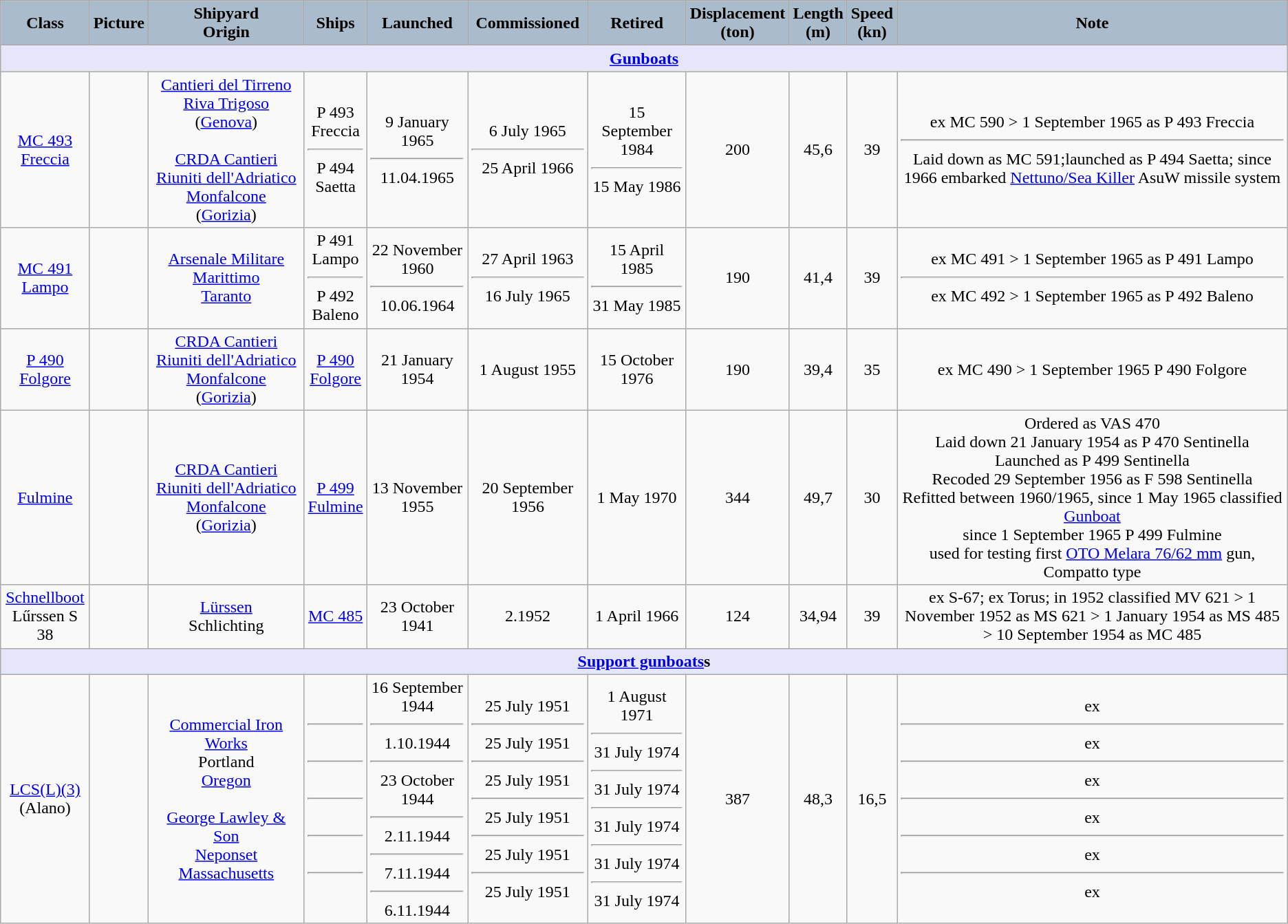<table class="wikitable" style="text-align:center;">
<tr>
<th style="text-align: central; background: #aabccc;">Class</th>
<th style="text-align: central; background: #aabccc;">Picture</th>
<th style="text-align: central; background: #aabccc;">Shipyard<br>Origin</th>
<th style="text-align: central; background: #aabccc;">Ships</th>
<th style="text-align: central; background: #aabccc;">Launched</th>
<th style="text-align: central; background: #aabccc;">Commissioned</th>
<th style="text-align: central; background: #aabccc;">Retired</th>
<th style="text-align: central; background: #aabccc;">Displacement<br>(ton)</th>
<th style="text-align: central; background: #aabccc;">Length<br>(m)</th>
<th style="text-align: central; background: #aabccc;">Speed<br>(kn)</th>
<th style="text-align: central; background: #aabccc;">Note</th>
</tr>
<tr>
<th style="align: center; background: lavender;" colspan="11"><strong><a href='#'>Gunboats</a></strong></th>
</tr>
<tr>
<td><a href='#'>MC 493<br>Freccia</a><br></td>
<td></td>
<td><a href='#'>Cantieri del Tirreno</a><br><a href='#'>Riva Trigoso</a><br>(<a href='#'>Genova</a>)<br><br><a href='#'>CRDA Cantieri Riuniti dell'Adriatico</a><br><a href='#'>Monfalcone</a><br>(<a href='#'>Gorizia</a>)<br></td>
<td>P 493<br>Freccia<br><hr>P 494<br>Saetta<br> </td>
<td>9 January 1965<hr>11.04.1965</td>
<td>6 July 1965<hr>25 April 1966</td>
<td>15 September 1984<hr>15 May 1986</td>
<td>200</td>
<td>45,6</td>
<td>39</td>
<td>ex MC 590 > 1 September 1965 as P 493 Freccia<hr>Laid down as MC 591;launched as P 494 Saetta; since 1966 embarked <a href='#'>Nettuno/Sea Killer</a> AsuW missile system</td>
</tr>
<tr>
<td><a href='#'>MC 491<br>Lampo</a><br></td>
<td></td>
<td><a href='#'>Arsenale Militare Marittimo</a><br><a href='#'>Taranto</a><br></td>
<td>P 491<br>Lampo<br><hr>P 492<br>Baleno<br></td>
<td>22 November 1960<hr>10.06.1964</td>
<td>27 April 1963<hr>16 July 1965</td>
<td>15 April 1985<hr>31 May 1985</td>
<td>190</td>
<td>41,4</td>
<td>39</td>
<td>ex MC 491 > 1 September 1965 as P 491 Lampo<hr>ex MC 492 > 1 September 1965 as P 492 Baleno</td>
</tr>
<tr>
<td><a href='#'>P 490<br>Folgore</a><br></td>
<td></td>
<td><a href='#'>CRDA Cantieri Riuniti dell'Adriatico</a><br><a href='#'>Monfalcone</a><br>(<a href='#'>Gorizia</a>)<br></td>
<td><a href='#'>P 490<br>Folgore</a><br></td>
<td>21 January 1954</td>
<td>1 August 1955</td>
<td>15 October 1976</td>
<td>190</td>
<td>39,4</td>
<td>35</td>
<td>ex MC 490 > 1 September 1965 P 490 Folgore</td>
</tr>
<tr>
<td><a href='#'>Fulmine</a></td>
<td></td>
<td><a href='#'>CRDA Cantieri Riuniti dell'Adriatico</a><br><a href='#'>Monfalcone</a><br>(<a href='#'>Gorizia</a>)<br></td>
<td><a href='#'>P 499<br>Fulmine</a><br></td>
<td>13 November 1955</td>
<td>20 September 1956</td>
<td>1 May 1970</td>
<td>344</td>
<td>49,7</td>
<td>30</td>
<td>Ordered as VAS 470<br>Laid down 21 January 1954 as P 470 Sentinella<br>Launched as P 499 Sentinella<br>Recoded 29 September 1956 as F 598 Sentinella<br>Refitted between 1960/1965, since 1 May 1965 classified <a href='#'>Gunboat</a><br>since 1 September 1965 P 499 Fulmine<br>used for testing first <a href='#'>OTO Melara 76/62 mm</a> gun, Compatto type</td>
</tr>
<tr>
<td><a href='#'>Schnellboot</a><br>Lűrssen S 38</td>
<td></td>
<td><a href='#'>Lürssen</a><br>Schlichting<br></td>
<td><a href='#'>MC 485</a><br></td>
<td>23 October 1941</td>
<td>2.1952</td>
<td>1 April 1966</td>
<td>124</td>
<td>34,94</td>
<td>39</td>
<td>ex S-67; ex Torus; in 1952 classified MV 621 > 1 November 1952 as MS 621 > 1 January 1954 as MS 485 > 10 September 1954 as MC 485</td>
</tr>
<tr>
<th style="align: center; background: lavender;" colspan="11"><strong><a href='#'>Support gunboats</a>s</strong></th>
</tr>
<tr>
<td><a href='#'>LCS(L)(3)</a><br>(Alano)</td>
<td></td>
<td><a href='#'>Commercial Iron Works</a><br>Portland<br><a href='#'>Oregon</a><br><br><a href='#'>George Lawley & Son</a><br><a href='#'>Neponset</a><br><a href='#'>Massachusetts</a><br></td>
<td><br><hr><br><hr> <br><hr> <br><hr> <br><hr> <br></td>
<td>16 September 1944<hr>1.10.1944<hr>23 October 1944<hr>2.11.1944<hr>7.11.1944<hr>6.11.1944</td>
<td>25 July 1951<hr>25 July 1951<hr>25 July 1951<hr>25 July 1951<hr>25 July 1951<hr>25 July 1951</td>
<td>1 August 1971<hr>31 July 1974<hr>31 July 1974<hr>31 July 1974<hr>31 July 1974<hr>31 July 1974</td>
<td>387</td>
<td>48,3</td>
<td>16,5</td>
<td>ex <hr>ex  <hr>ex <hr>ex <hr>ex <hr>ex </td>
</tr>
</table>
